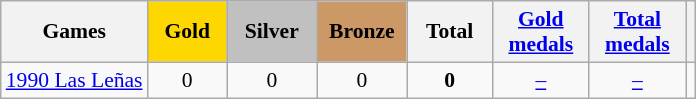<table class="wikitable" style="text-align:center; font-size:90%;">
<tr>
<th>Games</th>
<td style="background:gold; width:3.2em; font-weight:bold;">Gold</td>
<td style="background:silver; width:3.7em; font-weight:bold;">Silver</td>
<td style="background:#c96; width:3.7em; font-weight:bold;">Bronze</td>
<th style="width:3.5em; font-weight:bold;">Total</th>
<th style="width:4em; font-weight:bold;"><a href='#'>Gold medals</a></th>
<th style="width:4em; font-weight:bold;"><a href='#'>Total medals</a></th>
<th></th>
</tr>
<tr>
<td align="left"> <a href='#'>1990 Las Leñas</a></td>
<td>0</td>
<td>0</td>
<td>0</td>
<td><strong>0</strong></td>
<td><a href='#'>–</a></td>
<td><a href='#'>–</a></td>
<td></td>
</tr>
</table>
